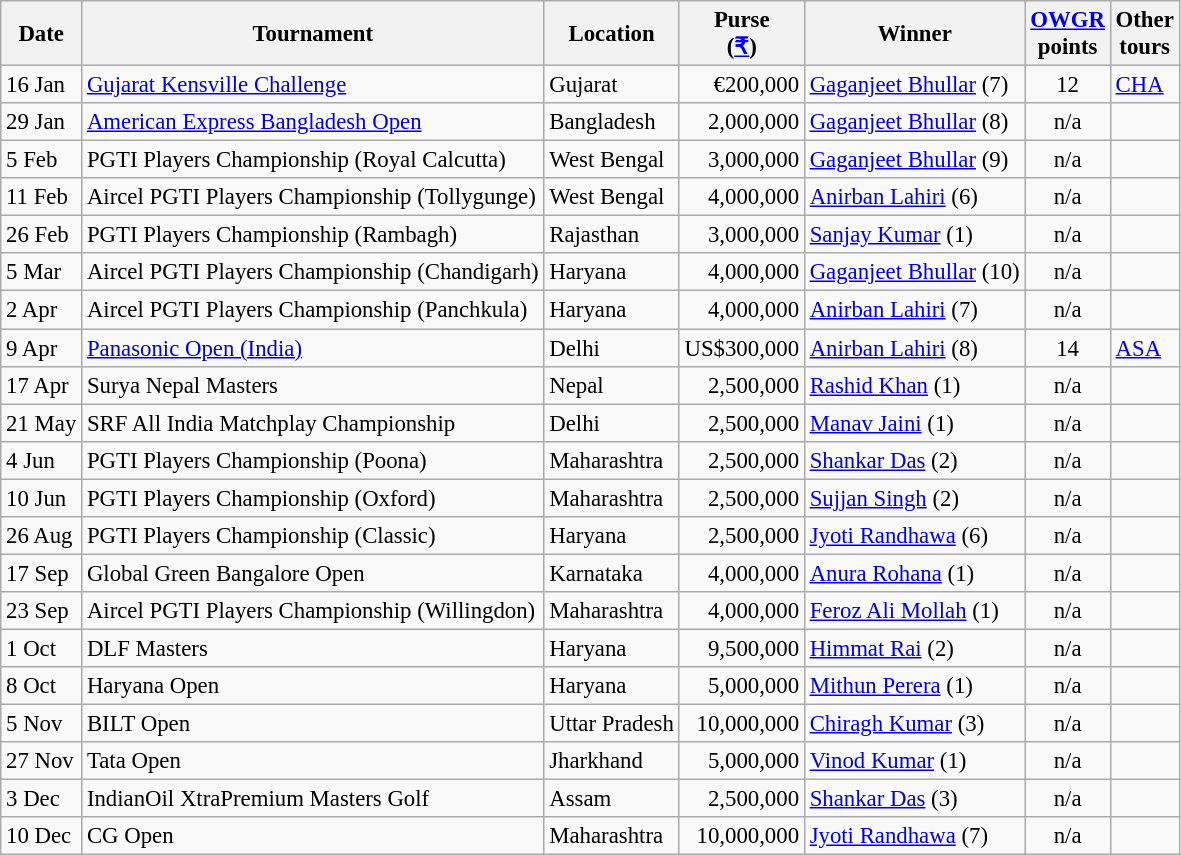<table class="wikitable" style="font-size:95%">
<tr>
<th>Date</th>
<th>Tournament</th>
<th>Location</th>
<th>Purse<br>(<a href='#'>₹</a>)</th>
<th>Winner</th>
<th><a href='#'>OWGR</a><br>points</th>
<th>Other<br>tours</th>
</tr>
<tr>
<td>16 Jan</td>
<td><a href='#'>Gujarat Kensville Challenge</a></td>
<td>Gujarat</td>
<td align=right>€200,000</td>
<td> <a href='#'>Gaganjeet Bhullar</a> (7)</td>
<td align=center>12</td>
<td><a href='#'>CHA</a></td>
</tr>
<tr>
<td>29 Jan</td>
<td><a href='#'>American Express Bangladesh Open</a></td>
<td>Bangladesh</td>
<td align=right>2,000,000</td>
<td> <a href='#'>Gaganjeet Bhullar</a> (8)</td>
<td align=center>n/a</td>
<td></td>
</tr>
<tr>
<td>5 Feb</td>
<td>PGTI Players Championship (Royal Calcutta)</td>
<td>West Bengal</td>
<td align=right>3,000,000</td>
<td> <a href='#'>Gaganjeet Bhullar</a> (9)</td>
<td align=center>n/a</td>
<td></td>
</tr>
<tr>
<td>11 Feb</td>
<td>Aircel PGTI Players Championship (Tollygunge)</td>
<td>West Bengal</td>
<td align=right>4,000,000</td>
<td> <a href='#'>Anirban Lahiri</a> (6)</td>
<td align=center>n/a</td>
<td></td>
</tr>
<tr>
<td>26 Feb</td>
<td>PGTI Players Championship (Rambagh)</td>
<td>Rajasthan</td>
<td align=right>3,000,000</td>
<td> <a href='#'>Sanjay Kumar</a> (1)</td>
<td align=center>n/a</td>
<td></td>
</tr>
<tr>
<td>5 Mar</td>
<td>Aircel PGTI Players Championship (Chandigarh)</td>
<td>Haryana</td>
<td align=right>4,000,000</td>
<td> <a href='#'>Gaganjeet Bhullar</a> (10)</td>
<td align=center>n/a</td>
<td></td>
</tr>
<tr>
<td>2 Apr</td>
<td>Aircel PGTI Players Championship (Panchkula)</td>
<td>Haryana</td>
<td align=right>4,000,000</td>
<td> <a href='#'>Anirban Lahiri</a> (7)</td>
<td align=center>n/a</td>
<td></td>
</tr>
<tr>
<td>9 Apr</td>
<td><a href='#'>Panasonic Open (India)</a></td>
<td>Delhi</td>
<td align=right>US$300,000</td>
<td> <a href='#'>Anirban Lahiri</a> (8)</td>
<td align=center>14</td>
<td><a href='#'>ASA</a></td>
</tr>
<tr>
<td>17 Apr</td>
<td>Surya Nepal Masters</td>
<td>Nepal</td>
<td align=right>2,500,000</td>
<td> <a href='#'>Rashid Khan</a> (1)</td>
<td align=center>n/a</td>
<td></td>
</tr>
<tr>
<td>21 May</td>
<td>SRF All India Matchplay Championship</td>
<td>Delhi</td>
<td align=right>2,500,000</td>
<td> <a href='#'>Manav Jaini</a> (1)</td>
<td align=center>n/a</td>
<td></td>
</tr>
<tr>
<td>4 Jun</td>
<td>PGTI Players Championship (Poona)</td>
<td>Maharashtra</td>
<td align=right>2,500,000</td>
<td> <a href='#'>Shankar Das</a> (2)</td>
<td align=center>n/a</td>
<td></td>
</tr>
<tr>
<td>10 Jun</td>
<td>PGTI Players Championship (Oxford)</td>
<td>Maharashtra</td>
<td align=right>2,500,000</td>
<td> <a href='#'>Sujjan Singh</a> (2)</td>
<td align=center>n/a</td>
<td></td>
</tr>
<tr>
<td>26 Aug</td>
<td>PGTI Players Championship (Classic)</td>
<td>Haryana</td>
<td align=right>2,500,000</td>
<td> <a href='#'>Jyoti Randhawa</a> (6)</td>
<td align=center>n/a</td>
<td></td>
</tr>
<tr>
<td>17 Sep</td>
<td>Global Green Bangalore Open</td>
<td>Karnataka</td>
<td align=right>4,000,000</td>
<td> <a href='#'>Anura Rohana</a> (1)</td>
<td align=center>n/a</td>
<td></td>
</tr>
<tr>
<td>23 Sep</td>
<td>Aircel PGTI Players Championship (Willingdon)</td>
<td>Maharashtra</td>
<td align=right>4,000,000</td>
<td> <a href='#'>Feroz Ali Mollah</a> (1)</td>
<td align=center>n/a</td>
<td></td>
</tr>
<tr>
<td>1 Oct</td>
<td>DLF Masters</td>
<td>Haryana</td>
<td align=right>9,500,000</td>
<td> <a href='#'>Himmat Rai</a> (2)</td>
<td align=center>n/a</td>
<td></td>
</tr>
<tr>
<td>8 Oct</td>
<td>Haryana Open</td>
<td>Haryana</td>
<td align=right>5,000,000</td>
<td> <a href='#'>Mithun Perera</a> (1)</td>
<td align=center>n/a</td>
<td></td>
</tr>
<tr>
<td>5 Nov</td>
<td>BILT Open</td>
<td>Uttar Pradesh</td>
<td align=right>10,000,000</td>
<td> <a href='#'>Chiragh Kumar</a> (3)</td>
<td align=center>n/a</td>
<td></td>
</tr>
<tr>
<td>27 Nov</td>
<td>Tata Open</td>
<td>Jharkhand</td>
<td align=right>5,000,000</td>
<td> <a href='#'>Vinod Kumar</a> (1)</td>
<td align=center>n/a</td>
<td></td>
</tr>
<tr>
<td>3 Dec</td>
<td>IndianOil XtraPremium Masters Golf</td>
<td>Assam</td>
<td align=right>2,500,000</td>
<td> <a href='#'>Shankar Das</a> (3)</td>
<td align=center>n/a</td>
<td></td>
</tr>
<tr>
<td>10 Dec</td>
<td>CG Open</td>
<td>Maharashtra</td>
<td align=right>10,000,000</td>
<td> <a href='#'>Jyoti Randhawa</a> (7)</td>
<td align=center>n/a</td>
<td></td>
</tr>
</table>
